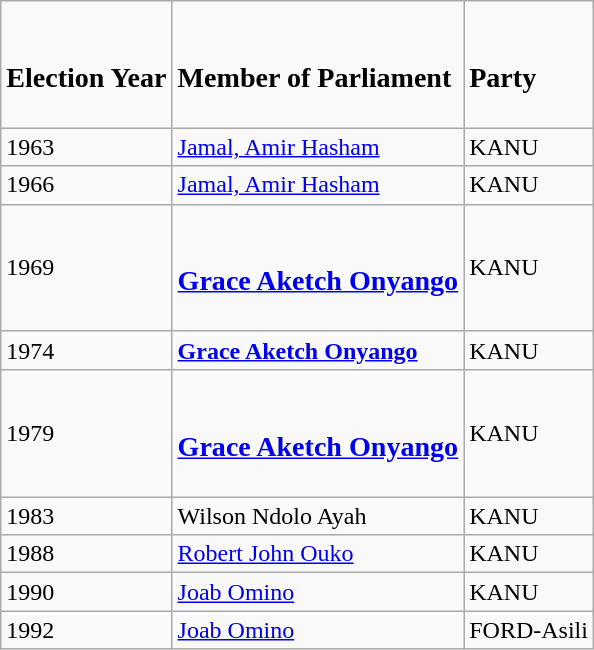<table class="wikitable">
<tr>
<td><br><h3>Election Year</h3></td>
<td><br><h3>Member of Parliament</h3></td>
<td><br><h3>Party</h3></td>
</tr>
<tr>
<td>1963</td>
<td><a href='#'>Jamal, Amir Hasham</a></td>
<td>KANU</td>
</tr>
<tr>
<td>1966</td>
<td><a href='#'>Jamal, Amir Hasham</a></td>
<td>KANU</td>
</tr>
<tr>
<td>1969</td>
<td><br><h3><a href='#'>Grace Aketch Onyango</a></h3></td>
<td>KANU</td>
</tr>
<tr>
<td>1974</td>
<td><strong><a href='#'>Grace Aketch Onyango</a></strong></td>
<td>KANU</td>
</tr>
<tr>
<td>1979</td>
<td><br><h3><a href='#'>Grace Aketch Onyango</a></h3></td>
<td>KANU</td>
</tr>
<tr>
<td>1983</td>
<td>Wilson Ndolo Ayah</td>
<td>KANU</td>
</tr>
<tr>
<td>1988</td>
<td><a href='#'>Robert John Ouko</a></td>
<td>KANU</td>
</tr>
<tr>
<td>1990</td>
<td><a href='#'>Joab Omino</a></td>
<td>KANU</td>
</tr>
<tr>
<td>1992</td>
<td><a href='#'>Joab Omino</a></td>
<td>FORD-Asili</td>
</tr>
</table>
